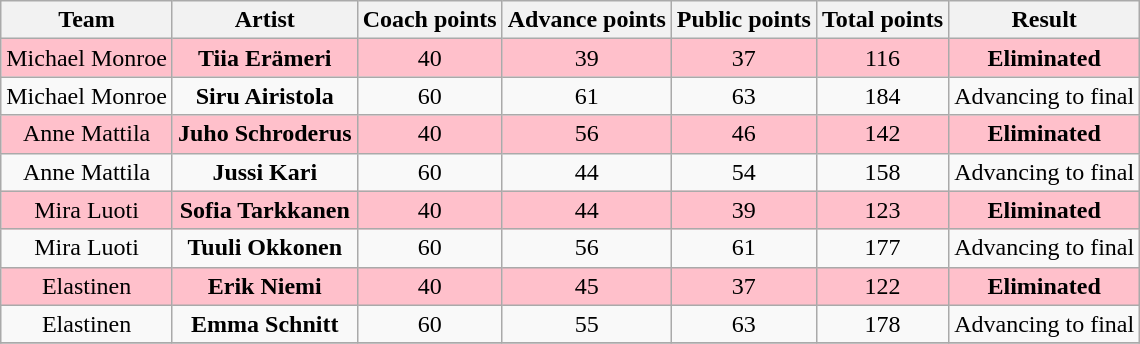<table class="wikitable sortable" style="text-align: center; width: auto;">
<tr>
<th>Team</th>
<th>Artist</th>
<th>Coach points</th>
<th>Advance points</th>
<th>Public points</th>
<th>Total points</th>
<th>Result</th>
</tr>
<tr style="background:pink;">
<td>Michael Monroe</td>
<td><strong>Tiia Erämeri</strong></td>
<td align="center">40</td>
<td align="center">39</td>
<td align="center">37</td>
<td align="center">116</td>
<td><strong>Eliminated</strong></td>
</tr>
<tr>
<td>Michael Monroe</td>
<td><strong>Siru Airistola</strong></td>
<td align="center">60</td>
<td align="center">61</td>
<td align="center">63</td>
<td align="center">184</td>
<td>Advancing to final</td>
</tr>
<tr style="background:pink;">
<td>Anne Mattila</td>
<td><strong>Juho Schroderus</strong></td>
<td align="center">40</td>
<td align="center">56</td>
<td align="center">46</td>
<td align="center">142</td>
<td><strong>Eliminated</strong></td>
</tr>
<tr>
<td>Anne Mattila</td>
<td><strong>Jussi Kari</strong></td>
<td align="center">60</td>
<td align="center">44</td>
<td align="center">54</td>
<td align="center">158</td>
<td>Advancing to final</td>
</tr>
<tr style="background:pink;">
<td>Mira Luoti</td>
<td><strong>Sofia Tarkkanen</strong></td>
<td align="center">40</td>
<td align="center">44</td>
<td align="center">39</td>
<td align="center">123</td>
<td><strong>Eliminated</strong></td>
</tr>
<tr>
<td>Mira Luoti</td>
<td><strong>Tuuli Okkonen</strong></td>
<td align="center">60</td>
<td align="center">56</td>
<td align="center">61</td>
<td align="center">177</td>
<td>Advancing to final</td>
</tr>
<tr style="background:pink;">
<td>Elastinen</td>
<td><strong>Erik Niemi</strong></td>
<td align="center">40</td>
<td align="center">45</td>
<td align="center">37</td>
<td align="center">122</td>
<td><strong>Eliminated</strong></td>
</tr>
<tr>
<td>Elastinen</td>
<td><strong>Emma Schnitt</strong></td>
<td align="center">60</td>
<td align="center">55</td>
<td align="center">63</td>
<td align="center">178</td>
<td>Advancing to final</td>
</tr>
<tr bgcolor=white>
</tr>
</table>
